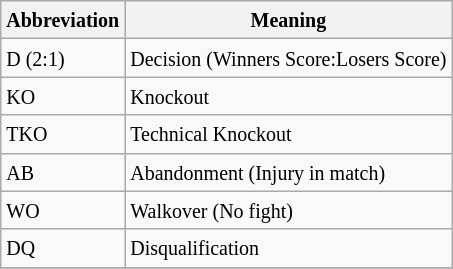<table class="wikitable">
<tr>
<th><small>Abbreviation</small></th>
<th><small>Meaning</small></th>
</tr>
<tr>
<td><small>D (2:1)</small></td>
<td><small>Decision (Winners Score:Losers Score)</small></td>
</tr>
<tr>
<td><small>KO</small></td>
<td><small>Knockout</small></td>
</tr>
<tr>
<td><small>TKO</small></td>
<td><small>Technical Knockout</small></td>
</tr>
<tr>
<td><small>AB</small></td>
<td><small>Abandonment (Injury in match)</small></td>
</tr>
<tr>
<td><small>WO</small></td>
<td><small>Walkover (No fight)</small></td>
</tr>
<tr>
<td><small>DQ</small></td>
<td><small>Disqualification</small></td>
</tr>
<tr>
</tr>
</table>
